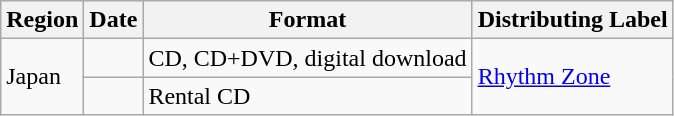<table class="wikitable">
<tr>
<th>Region</th>
<th>Date</th>
<th>Format</th>
<th>Distributing Label</th>
</tr>
<tr>
<td rowspan="2">Japan</td>
<td></td>
<td>CD, CD+DVD, digital download</td>
<td rowspan="2"><a href='#'>Rhythm Zone</a></td>
</tr>
<tr>
<td></td>
<td>Rental CD</td>
</tr>
</table>
